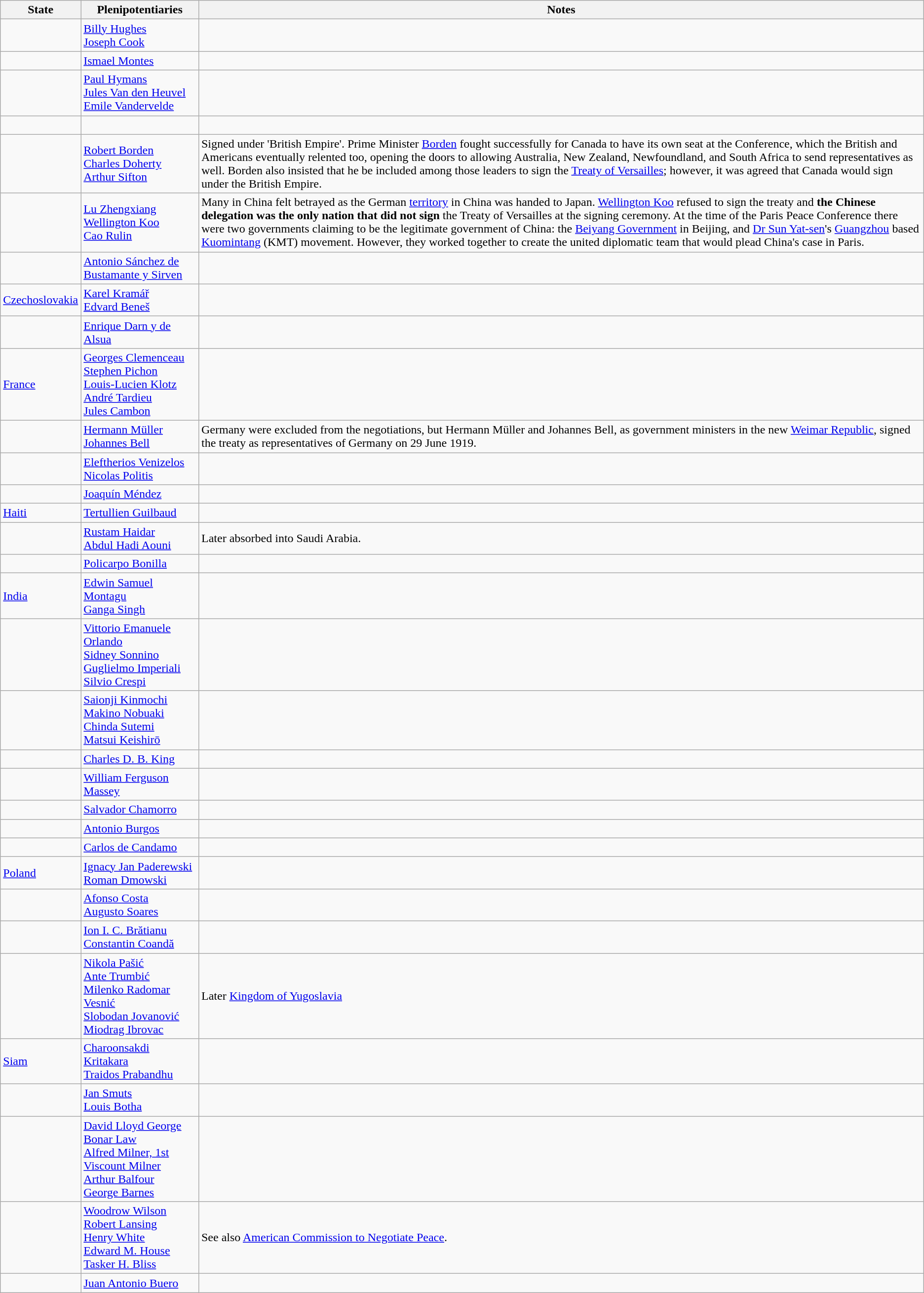<table class="wikitable sortable">
<tr>
<th>State</th>
<th>Plenipotentiaries</th>
<th>Notes</th>
</tr>
<tr>
<td></td>
<td><a href='#'>Billy Hughes</a><br><a href='#'>Joseph Cook</a></td>
<td></td>
</tr>
<tr>
<td></td>
<td><a href='#'>Ismael Montes</a></td>
<td></td>
</tr>
<tr>
<td></td>
<td><a href='#'>Paul Hymans</a><br><a href='#'>Jules Van den Heuvel</a><br><a href='#'>Emile Vandervelde</a></td>
<td></td>
</tr>
<tr>
<td></td>
<td><br></td>
<td></td>
</tr>
<tr>
<td></td>
<td><a href='#'>Robert Borden</a><br><a href='#'>Charles Doherty</a><br><a href='#'>Arthur Sifton</a></td>
<td>Signed under 'British Empire'. Prime Minister <a href='#'>Borden</a> fought successfully for Canada to have its own seat at the Conference, which the British and Americans eventually relented too, opening the doors to allowing Australia, New Zealand, Newfoundland, and South Africa to send representatives as well. Borden also insisted that he be included among those leaders to sign the <a href='#'>Treaty of Versailles</a>; however, it was agreed that Canada would sign under the British Empire.</td>
</tr>
<tr>
<td></td>
<td><a href='#'>Lu Zhengxiang</a><br><a href='#'>Wellington Koo</a><br><a href='#'>Cao Rulin</a></td>
<td>Many in China felt betrayed as the German <a href='#'>territory</a> in China was handed to Japan. <a href='#'>Wellington Koo</a> refused to sign the treaty and <strong>the Chinese delegation was the only nation that did not sign</strong> the Treaty of Versailles at the signing ceremony. At the time of the Paris Peace Conference there were two governments claiming to be the legitimate government of China: the <a href='#'>Beiyang Government</a> in Beijing, and <a href='#'>Dr Sun Yat-sen</a>'s <a href='#'>Guangzhou</a> based <a href='#'>Kuomintang</a> (KMT) movement. However, they worked together to create the united diplomatic team that would plead China's case in Paris.</td>
</tr>
<tr>
<td></td>
<td><a href='#'>Antonio Sánchez de Bustamante y Sirven</a></td>
<td></td>
</tr>
<tr>
<td> <a href='#'>Czechoslovakia</a></td>
<td><a href='#'>Karel Kramář</a><br><a href='#'>Edvard Beneš</a></td>
<td></td>
</tr>
<tr>
<td></td>
<td><a href='#'>Enrique Darn y de Alsua</a></td>
<td></td>
</tr>
<tr>
<td> <a href='#'>France</a></td>
<td><a href='#'>Georges Clemenceau</a><br><a href='#'>Stephen Pichon</a><br><a href='#'>Louis-Lucien Klotz</a><br><a href='#'>André Tardieu</a><br><a href='#'>Jules Cambon</a></td>
<td></td>
</tr>
<tr>
<td></td>
<td><a href='#'>Hermann Müller</a><br><a href='#'>Johannes Bell</a></td>
<td>Germany were excluded from the negotiations, but Hermann Müller and Johannes Bell, as government ministers in the new <a href='#'>Weimar Republic</a>, signed the treaty as representatives of Germany on 29 June 1919.</td>
</tr>
<tr>
<td></td>
<td><a href='#'>Eleftherios Venizelos</a><br><a href='#'>Nicolas Politis</a></td>
<td></td>
</tr>
<tr>
<td></td>
<td><a href='#'>Joaquín Méndez</a></td>
<td></td>
</tr>
<tr>
<td> <a href='#'>Haiti</a></td>
<td><a href='#'>Tertullien Guilbaud</a></td>
<td></td>
</tr>
<tr>
<td></td>
<td><a href='#'>Rustam Haidar</a><br><a href='#'>Abdul Hadi Aouni</a></td>
<td>Later absorbed into Saudi Arabia.</td>
</tr>
<tr>
<td></td>
<td><a href='#'>Policarpo Bonilla</a></td>
<td></td>
</tr>
<tr>
<td> <a href='#'>India</a></td>
<td><a href='#'>Edwin Samuel Montagu</a><br><a href='#'>Ganga Singh</a></td>
<td></td>
</tr>
<tr>
<td></td>
<td><a href='#'>Vittorio Emanuele Orlando</a><br><a href='#'>Sidney Sonnino</a><br><a href='#'>Guglielmo Imperiali</a><br><a href='#'>Silvio Crespi</a></td>
<td></td>
</tr>
<tr>
<td></td>
<td><a href='#'>Saionji Kinmochi</a><br><a href='#'>Makino Nobuaki</a><br><a href='#'>Chinda Sutemi</a><br><a href='#'>Matsui Keishirō</a></td>
<td></td>
</tr>
<tr>
<td></td>
<td><a href='#'>Charles D. B. King</a></td>
<td></td>
</tr>
<tr>
<td></td>
<td><a href='#'>William Ferguson Massey</a></td>
<td></td>
</tr>
<tr>
<td></td>
<td><a href='#'>Salvador Chamorro</a></td>
<td></td>
</tr>
<tr>
<td></td>
<td><a href='#'>Antonio Burgos</a></td>
<td></td>
</tr>
<tr>
<td></td>
<td><a href='#'>Carlos de Candamo</a></td>
<td></td>
</tr>
<tr>
<td> <a href='#'>Poland</a></td>
<td><a href='#'>Ignacy Jan Paderewski</a><br><a href='#'>Roman Dmowski</a></td>
<td></td>
</tr>
<tr>
<td></td>
<td><a href='#'>Afonso Costa</a><br><a href='#'>Augusto Soares</a></td>
<td></td>
</tr>
<tr>
<td></td>
<td><a href='#'>Ion I. C. Brătianu</a><br><a href='#'>Constantin Coandă</a></td>
<td></td>
</tr>
<tr>
<td></td>
<td><a href='#'>Nikola Pašić</a><br><a href='#'>Ante Trumbić</a><br><a href='#'>Milenko Radomar Vesnić</a><br><a href='#'>Slobodan Jovanović</a><br><a href='#'>Miodrag Ibrovac</a></td>
<td>Later <a href='#'>Kingdom of Yugoslavia</a></td>
</tr>
<tr>
<td> <a href='#'>Siam</a></td>
<td><a href='#'>Charoonsakdi Kritakara</a><br><a href='#'>Traidos Prabandhu</a></td>
<td></td>
</tr>
<tr>
<td></td>
<td><a href='#'>Jan Smuts</a><br><a href='#'>Louis Botha</a></td>
<td></td>
</tr>
<tr>
<td></td>
<td><a href='#'>David Lloyd George</a><br><a href='#'>Bonar Law</a><br><a href='#'>Alfred Milner, 1st Viscount Milner</a><br><a href='#'>Arthur Balfour</a><br><a href='#'>George Barnes</a></td>
<td></td>
</tr>
<tr>
<td></td>
<td><a href='#'>Woodrow Wilson</a><br><a href='#'>Robert Lansing</a><br><a href='#'>Henry White</a><br><a href='#'>Edward M. House</a><br><a href='#'>Tasker H. Bliss</a></td>
<td>See also <a href='#'>American Commission to Negotiate Peace</a>.</td>
</tr>
<tr>
<td></td>
<td><a href='#'>Juan Antonio Buero</a></td>
<td></td>
</tr>
</table>
